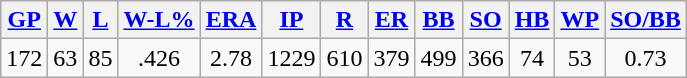<table class="wikitable">
<tr>
<th><a href='#'>GP</a></th>
<th><a href='#'>W</a></th>
<th><a href='#'>L</a></th>
<th><a href='#'>W-L%</a></th>
<th><a href='#'>ERA</a></th>
<th><a href='#'>IP</a></th>
<th><a href='#'>R</a></th>
<th><a href='#'>ER</a></th>
<th><a href='#'>BB</a></th>
<th><a href='#'>SO</a></th>
<th><a href='#'>HB</a></th>
<th><a href='#'>WP</a></th>
<th><a href='#'>SO/BB</a></th>
</tr>
<tr align = center>
<td>172</td>
<td>63</td>
<td>85</td>
<td>.426</td>
<td>2.78</td>
<td>1229</td>
<td>610</td>
<td>379</td>
<td>499</td>
<td>366</td>
<td>74</td>
<td>53</td>
<td>0.73</td>
</tr>
</table>
